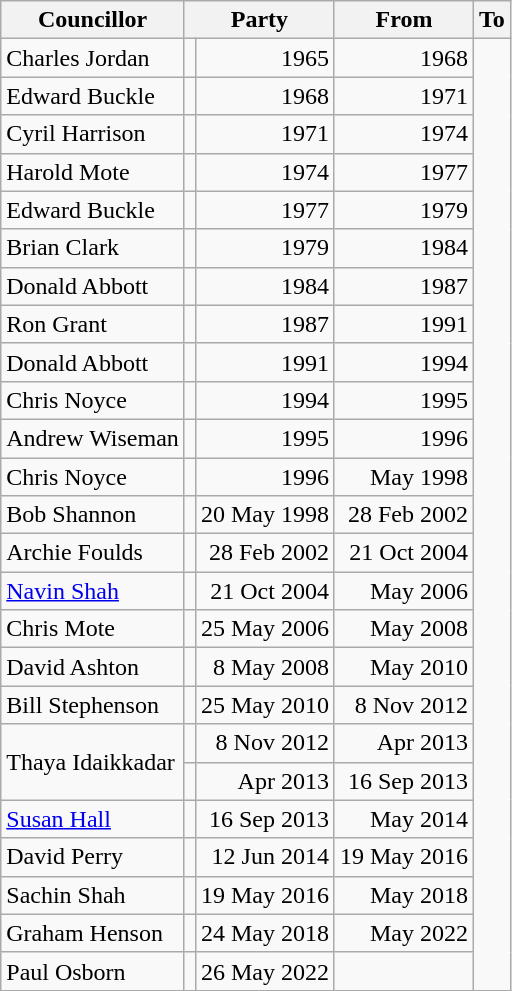<table class=wikitable>
<tr>
<th>Councillor</th>
<th colspan=2>Party</th>
<th>From</th>
<th>To</th>
</tr>
<tr>
<td>Charles Jordan</td>
<td></td>
<td align=right>1965</td>
<td align=right>1968</td>
</tr>
<tr>
<td>Edward Buckle</td>
<td></td>
<td align=right>1968</td>
<td align=right>1971</td>
</tr>
<tr>
<td>Cyril Harrison</td>
<td></td>
<td align=right>1971</td>
<td align=right>1974</td>
</tr>
<tr>
<td>Harold Mote</td>
<td></td>
<td align=right>1974</td>
<td align=right>1977</td>
</tr>
<tr>
<td>Edward Buckle</td>
<td></td>
<td align=right>1977</td>
<td align=right>1979</td>
</tr>
<tr>
<td>Brian Clark</td>
<td></td>
<td align=right>1979</td>
<td align=right>1984</td>
</tr>
<tr>
<td>Donald Abbott</td>
<td></td>
<td align=right>1984</td>
<td align=right>1987</td>
</tr>
<tr>
<td>Ron Grant</td>
<td></td>
<td align=right>1987</td>
<td align=right>1991</td>
</tr>
<tr>
<td>Donald Abbott</td>
<td></td>
<td align=right>1991</td>
<td align=right>1994</td>
</tr>
<tr>
<td>Chris Noyce</td>
<td></td>
<td align=right>1994</td>
<td align=right>1995</td>
</tr>
<tr>
<td>Andrew Wiseman</td>
<td></td>
<td align=right>1995</td>
<td align=right>1996</td>
</tr>
<tr>
<td>Chris Noyce</td>
<td></td>
<td align=right>1996</td>
<td align=right>May 1998</td>
</tr>
<tr>
<td>Bob Shannon</td>
<td></td>
<td align=right>20 May 1998</td>
<td align=right>28 Feb 2002</td>
</tr>
<tr>
<td>Archie Foulds</td>
<td></td>
<td align=right>28 Feb 2002</td>
<td align=right>21 Oct 2004</td>
</tr>
<tr>
<td><a href='#'>Navin Shah</a></td>
<td></td>
<td align=right>21 Oct 2004</td>
<td align=right>May 2006</td>
</tr>
<tr>
<td>Chris Mote</td>
<td></td>
<td align=right>25 May 2006</td>
<td align=right>May 2008</td>
</tr>
<tr>
<td>David Ashton</td>
<td></td>
<td align=right>8 May 2008</td>
<td align=right>May 2010</td>
</tr>
<tr>
<td>Bill Stephenson</td>
<td></td>
<td align=right>25 May 2010</td>
<td align=right>8 Nov 2012</td>
</tr>
<tr>
<td rowspan=2>Thaya Idaikkadar</td>
<td></td>
<td align=right>8 Nov 2012</td>
<td align=right>Apr 2013</td>
</tr>
<tr>
<td></td>
<td align=right>Apr 2013</td>
<td align=right>16 Sep 2013</td>
</tr>
<tr>
<td><a href='#'>Susan Hall</a></td>
<td></td>
<td align=right>16 Sep 2013</td>
<td align=right>May 2014</td>
</tr>
<tr>
<td>David Perry</td>
<td></td>
<td align=right>12 Jun 2014</td>
<td align=right>19 May 2016</td>
</tr>
<tr>
<td>Sachin Shah</td>
<td></td>
<td align=right>19 May 2016</td>
<td align=right>May 2018</td>
</tr>
<tr>
<td>Graham Henson</td>
<td></td>
<td align=right>24 May 2018</td>
<td align=right>May 2022</td>
</tr>
<tr>
<td>Paul Osborn</td>
<td></td>
<td align=right>26 May 2022</td>
<td align=right></td>
</tr>
</table>
